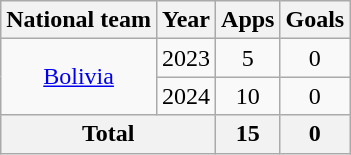<table class=wikitable style=text-align:center>
<tr>
<th>National team</th>
<th>Year</th>
<th>Apps</th>
<th>Goals</th>
</tr>
<tr>
<td rowspan="2"><a href='#'>Bolivia</a></td>
<td>2023</td>
<td>5</td>
<td>0</td>
</tr>
<tr>
<td>2024</td>
<td>10</td>
<td>0</td>
</tr>
<tr>
<th colspan="2">Total</th>
<th>15</th>
<th>0</th>
</tr>
</table>
